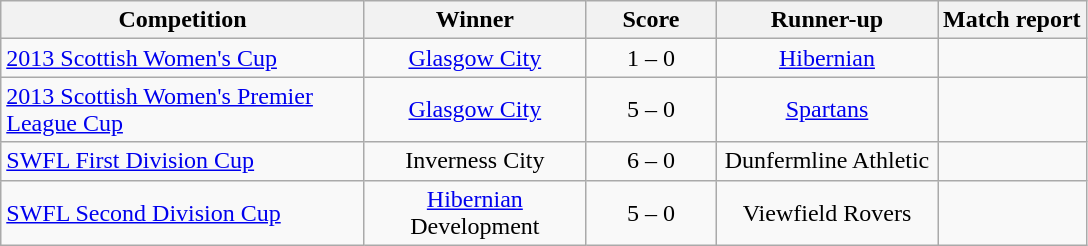<table class="wikitable" style="text-align:center">
<tr>
<th width=235>Competition</th>
<th width=140>Winner</th>
<th width=80>Score</th>
<th width=140>Runner-up</th>
<th>Match report</th>
</tr>
<tr>
<td align=left><a href='#'>2013 Scottish Women's Cup</a></td>
<td><a href='#'>Glasgow City</a></td>
<td>1 – 0</td>
<td><a href='#'>Hibernian</a></td>
<td></td>
</tr>
<tr>
<td align=left><a href='#'>2013 Scottish Women's Premier League Cup</a></td>
<td><a href='#'>Glasgow City</a></td>
<td>5 – 0</td>
<td><a href='#'>Spartans</a></td>
<td></td>
</tr>
<tr>
<td align=left><a href='#'>SWFL First Division Cup</a></td>
<td>Inverness City</td>
<td>6 – 0</td>
<td>Dunfermline Athletic</td>
<td></td>
</tr>
<tr>
<td align=left><a href='#'>SWFL Second Division Cup</a></td>
<td><a href='#'>Hibernian</a> Development</td>
<td>5 – 0</td>
<td>Viewfield Rovers</td>
<td></td>
</tr>
</table>
